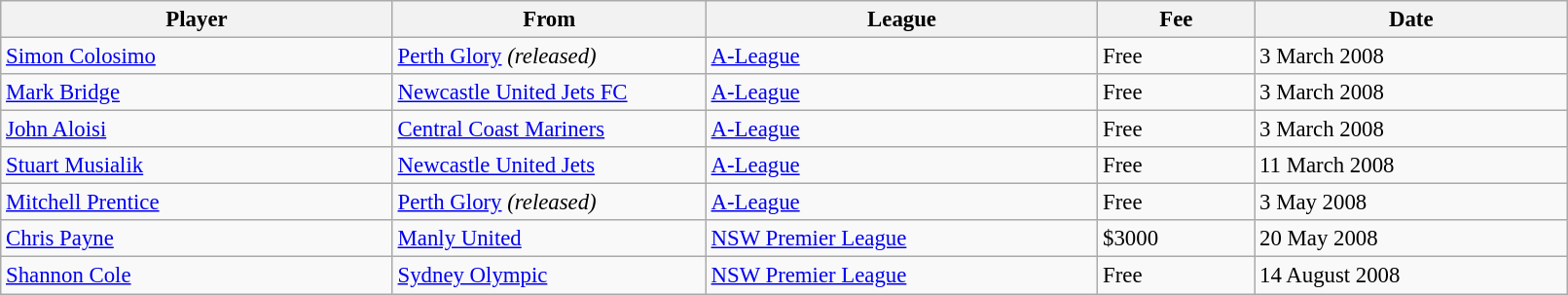<table class="wikitable" style="text-align:center; font-size:95%;width:85%; text-align:left">
<tr>
<th width=25%>Player</th>
<th width=20%>From</th>
<th width=25%>League</th>
<th width=10%>Fee</th>
<th width=20%>Date</th>
</tr>
<tr>
<td> <a href='#'>Simon Colosimo</a></td>
<td><a href='#'>Perth Glory</a> <em>(released)</em></td>
<td> <a href='#'>A-League</a></td>
<td>Free</td>
<td>3 March 2008</td>
</tr>
<tr>
<td> <a href='#'>Mark Bridge</a></td>
<td><a href='#'>Newcastle United Jets FC</a></td>
<td> <a href='#'>A-League</a></td>
<td>Free</td>
<td>3 March 2008</td>
</tr>
<tr>
<td> <a href='#'>John Aloisi</a></td>
<td><a href='#'>Central Coast Mariners</a></td>
<td> <a href='#'>A-League</a></td>
<td>Free</td>
<td>3 March 2008</td>
</tr>
<tr>
<td> <a href='#'>Stuart Musialik</a></td>
<td><a href='#'>Newcastle United Jets</a></td>
<td> <a href='#'>A-League</a></td>
<td>Free</td>
<td>11 March 2008</td>
</tr>
<tr>
<td> <a href='#'>Mitchell Prentice</a></td>
<td><a href='#'>Perth Glory</a> <em>(released)</em></td>
<td> <a href='#'>A-League</a></td>
<td>Free</td>
<td>3 May 2008</td>
</tr>
<tr>
<td> <a href='#'>Chris Payne</a></td>
<td><a href='#'>Manly United</a></td>
<td> <a href='#'>NSW Premier League</a></td>
<td>$3000</td>
<td>20 May 2008</td>
</tr>
<tr>
<td> <a href='#'>Shannon Cole</a></td>
<td><a href='#'>Sydney Olympic</a></td>
<td> <a href='#'>NSW Premier League</a></td>
<td>Free</td>
<td>14 August 2008</td>
</tr>
</table>
